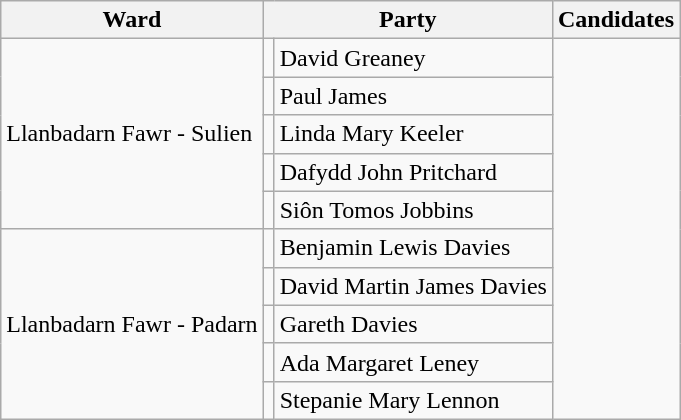<table class="wikitable">
<tr>
<th>Ward</th>
<th colspan="2">Party</th>
<th>Candidates</th>
</tr>
<tr>
<td rowspan="5">Llanbadarn Fawr - Sulien</td>
<td></td>
<td>David Greaney</td>
</tr>
<tr>
<td></td>
<td>Paul James</td>
</tr>
<tr>
<td></td>
<td>Linda Mary Keeler</td>
</tr>
<tr>
<td></td>
<td>Dafydd John Pritchard</td>
</tr>
<tr>
<td></td>
<td>Siôn Tomos Jobbins</td>
</tr>
<tr>
<td rowspan="6">Llanbadarn Fawr - Padarn</td>
<td></td>
<td>Benjamin Lewis Davies</td>
</tr>
<tr>
<td></td>
<td>David Martin James Davies</td>
</tr>
<tr>
<td></td>
<td>Gareth Davies</td>
</tr>
<tr>
<td></td>
<td>Ada Margaret Leney</td>
</tr>
<tr>
<td></td>
<td>Stepanie Mary Lennon</td>
</tr>
</table>
